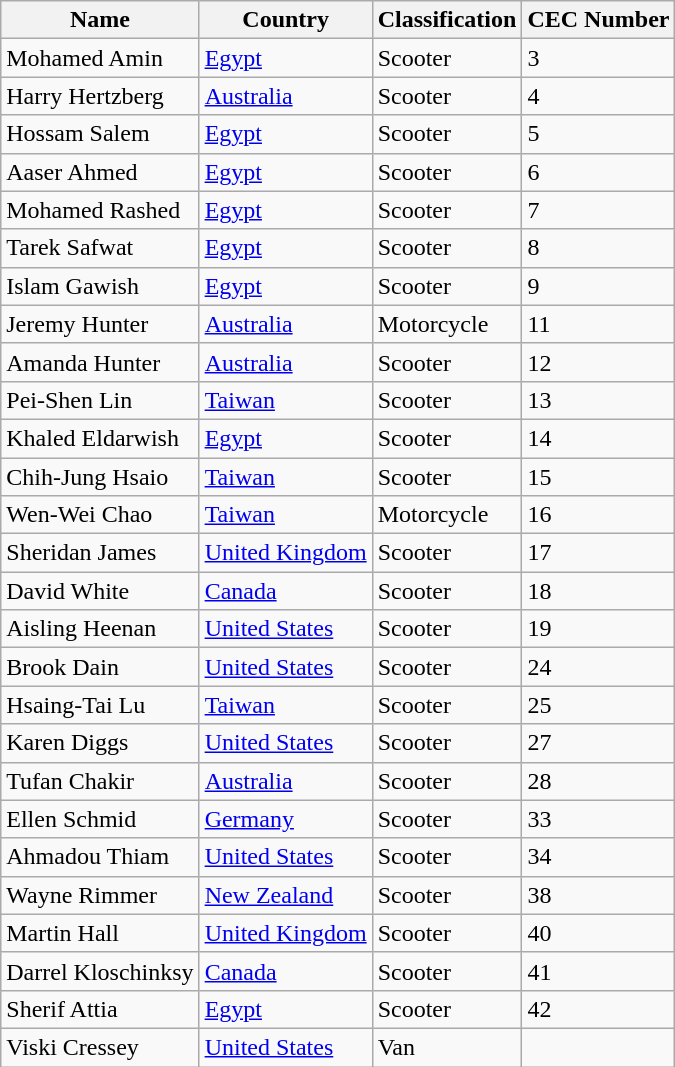<table class="wikitable">
<tr>
<th>Name</th>
<th>Country</th>
<th>Classification</th>
<th>CEC Number</th>
</tr>
<tr>
<td>Mohamed Amin</td>
<td> <a href='#'>Egypt</a></td>
<td>Scooter</td>
<td>3</td>
</tr>
<tr>
<td>Harry Hertzberg</td>
<td> <a href='#'>Australia</a></td>
<td>Scooter</td>
<td>4</td>
</tr>
<tr>
<td>Hossam Salem</td>
<td> <a href='#'>Egypt</a></td>
<td>Scooter</td>
<td>5</td>
</tr>
<tr>
<td>Aaser Ahmed</td>
<td> <a href='#'>Egypt</a></td>
<td>Scooter</td>
<td>6</td>
</tr>
<tr>
<td>Mohamed Rashed</td>
<td> <a href='#'>Egypt</a></td>
<td>Scooter</td>
<td>7</td>
</tr>
<tr>
<td>Tarek Safwat</td>
<td> <a href='#'>Egypt</a></td>
<td>Scooter</td>
<td>8</td>
</tr>
<tr>
<td>Islam Gawish</td>
<td> <a href='#'>Egypt</a></td>
<td>Scooter</td>
<td>9</td>
</tr>
<tr>
<td>Jeremy Hunter</td>
<td> <a href='#'>Australia</a></td>
<td>Motorcycle</td>
<td>11</td>
</tr>
<tr>
<td>Amanda Hunter</td>
<td> <a href='#'>Australia</a></td>
<td>Scooter</td>
<td>12</td>
</tr>
<tr>
<td>Pei-Shen Lin</td>
<td> <a href='#'>Taiwan</a></td>
<td>Scooter</td>
<td>13</td>
</tr>
<tr>
<td>Khaled Eldarwish</td>
<td> <a href='#'>Egypt</a></td>
<td>Scooter</td>
<td>14</td>
</tr>
<tr>
<td>Chih-Jung Hsaio</td>
<td> <a href='#'>Taiwan</a></td>
<td>Scooter</td>
<td>15</td>
</tr>
<tr>
<td>Wen-Wei Chao</td>
<td> <a href='#'>Taiwan</a></td>
<td>Motorcycle</td>
<td>16</td>
</tr>
<tr>
<td>Sheridan James</td>
<td> <a href='#'>United Kingdom</a></td>
<td>Scooter</td>
<td>17</td>
</tr>
<tr>
<td>David White</td>
<td> <a href='#'>Canada</a></td>
<td>Scooter</td>
<td>18</td>
</tr>
<tr>
<td>Aisling Heenan</td>
<td> <a href='#'>United States</a></td>
<td>Scooter</td>
<td>19</td>
</tr>
<tr>
<td>Brook Dain</td>
<td> <a href='#'>United States</a></td>
<td>Scooter</td>
<td>24</td>
</tr>
<tr>
<td>Hsaing-Tai Lu</td>
<td> <a href='#'>Taiwan</a></td>
<td>Scooter</td>
<td>25</td>
</tr>
<tr>
<td>Karen Diggs</td>
<td> <a href='#'>United States</a></td>
<td>Scooter</td>
<td>27</td>
</tr>
<tr>
<td>Tufan Chakir</td>
<td> <a href='#'>Australia</a></td>
<td>Scooter</td>
<td>28</td>
</tr>
<tr>
<td>Ellen Schmid</td>
<td> <a href='#'>Germany</a></td>
<td>Scooter</td>
<td>33</td>
</tr>
<tr>
<td>Ahmadou Thiam</td>
<td> <a href='#'>United States</a></td>
<td>Scooter</td>
<td>34</td>
</tr>
<tr>
<td>Wayne Rimmer</td>
<td> <a href='#'>New Zealand</a></td>
<td>Scooter</td>
<td>38</td>
</tr>
<tr>
<td>Martin Hall</td>
<td> <a href='#'>United Kingdom</a></td>
<td>Scooter</td>
<td>40</td>
</tr>
<tr>
<td>Darrel Kloschinksy</td>
<td> <a href='#'>Canada</a></td>
<td>Scooter</td>
<td>41</td>
</tr>
<tr>
<td>Sherif Attia</td>
<td> <a href='#'>Egypt</a></td>
<td>Scooter</td>
<td>42</td>
</tr>
<tr>
<td>Viski Cressey</td>
<td> <a href='#'>United States</a></td>
<td>Van</td>
<td></td>
</tr>
</table>
